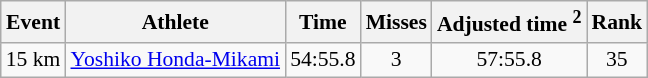<table class="wikitable" style="font-size:90%">
<tr>
<th>Event</th>
<th>Athlete</th>
<th>Time</th>
<th>Misses</th>
<th>Adjusted time <sup>2</sup></th>
<th>Rank</th>
</tr>
<tr>
<td>15 km</td>
<td><a href='#'>Yoshiko Honda-Mikami</a></td>
<td align="center">54:55.8</td>
<td align="center">3</td>
<td align="center">57:55.8</td>
<td align="center">35</td>
</tr>
</table>
